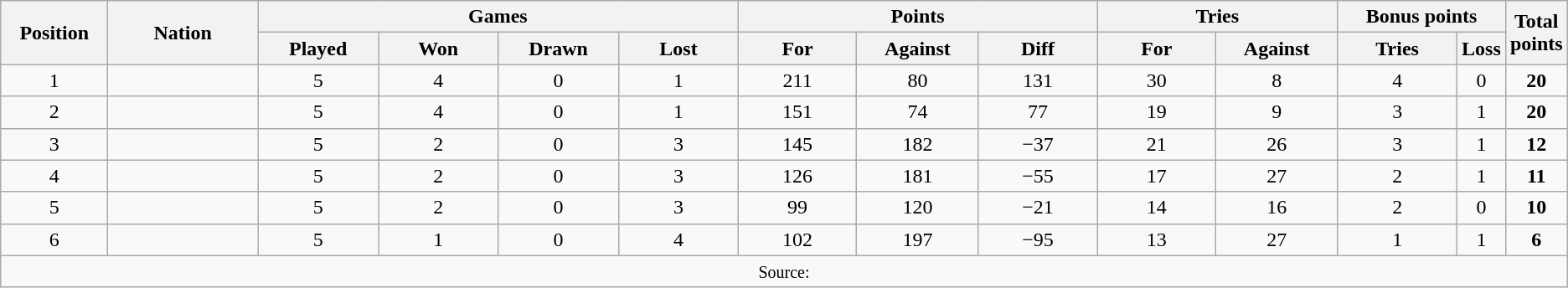<table class="wikitable" style="text-align:center">
<tr>
<th rowspan="2" style="width:7%">Position</th>
<th rowspan="2" style="width:10%">Nation</th>
<th colspan="4" style="width:22%">Games</th>
<th colspan="3" style="width:22%">Points</th>
<th colspan="2" style="width:8%">Tries</th>
<th colspan="2" style="width:18%">Bonus points <br></th>
<th rowspan="2" style="width:10%">Total<br>points</th>
</tr>
<tr>
<th style="width:8%">Played</th>
<th style="width:8%">Won</th>
<th style="width:8%">Drawn</th>
<th style="width:8%">Lost</th>
<th style="width:8%">For</th>
<th style="width:8%">Against</th>
<th style="width:8%">Diff</th>
<th style="width:8%">For</th>
<th style="width:8%">Against</th>
<th style="width:8%">Tries</th>
<th style="width:8%">Loss</th>
</tr>
<tr>
<td>1</td>
<td align="left"></td>
<td>5</td>
<td>4</td>
<td>0</td>
<td>1</td>
<td>211</td>
<td>80</td>
<td>131</td>
<td>30</td>
<td>8</td>
<td>4</td>
<td>0</td>
<td><strong>20</strong></td>
</tr>
<tr>
<td>2</td>
<td align="left"></td>
<td>5</td>
<td>4</td>
<td>0</td>
<td>1</td>
<td>151</td>
<td>74</td>
<td>77</td>
<td>19</td>
<td>9</td>
<td>3</td>
<td>1</td>
<td><strong>20</strong></td>
</tr>
<tr>
<td>3</td>
<td align="left"></td>
<td>5</td>
<td>2</td>
<td>0</td>
<td>3</td>
<td>145</td>
<td>182</td>
<td>−37</td>
<td>21</td>
<td>26</td>
<td>3</td>
<td>1</td>
<td><strong>12</strong></td>
</tr>
<tr>
<td>4</td>
<td align="left"></td>
<td>5</td>
<td>2</td>
<td>0</td>
<td>3</td>
<td>126</td>
<td>181</td>
<td>−55</td>
<td>17</td>
<td>27</td>
<td>2</td>
<td>1</td>
<td><strong>11</strong></td>
</tr>
<tr>
<td>5</td>
<td align="left"></td>
<td>5</td>
<td>2</td>
<td>0</td>
<td>3</td>
<td>99</td>
<td>120</td>
<td>−21</td>
<td>14</td>
<td>16</td>
<td>2</td>
<td>0</td>
<td><strong>10</strong></td>
</tr>
<tr>
<td>6</td>
<td align="left"></td>
<td>5</td>
<td>1</td>
<td>0</td>
<td>4</td>
<td>102</td>
<td>197</td>
<td>−95</td>
<td>13</td>
<td>27</td>
<td>1</td>
<td>1</td>
<td><strong>6</strong></td>
</tr>
<tr>
<td colspan="14"><small>Source: </small></td>
</tr>
</table>
